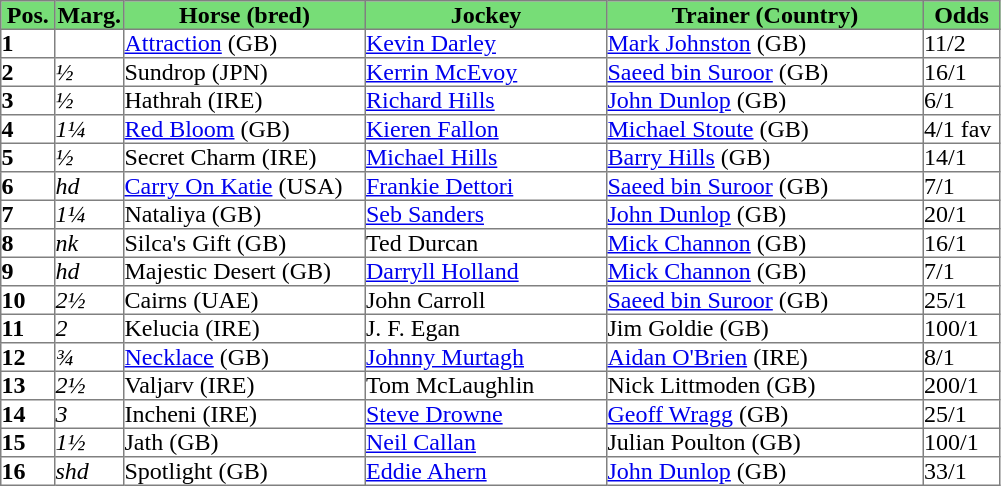<table class = "sortable" | border="1" cellpadding="0" style="border-collapse: collapse;">
<tr style="background:#7d7; text-align:center;">
<th style="width:35px;"><strong>Pos.</strong></th>
<th style="width:45px;"><strong>Marg.</strong></th>
<th style="width:160px;"><strong>Horse (bred)</strong></th>
<th style="width:160px;"><strong>Jockey</strong></th>
<th style="width:210px;"><strong>Trainer (Country)</strong></th>
<th style="width:50px;"><strong>Odds</strong></th>
</tr>
<tr>
<td><strong>1</strong></td>
<td></td>
<td><a href='#'>Attraction</a> (GB)</td>
<td><a href='#'>Kevin Darley</a></td>
<td><a href='#'>Mark Johnston</a> (GB)</td>
<td>11/2</td>
</tr>
<tr>
<td><strong>2</strong></td>
<td><em>½</em></td>
<td>Sundrop (JPN)</td>
<td><a href='#'>Kerrin McEvoy</a></td>
<td><a href='#'>Saeed bin Suroor</a> (GB)</td>
<td>16/1</td>
</tr>
<tr>
<td><strong>3</strong></td>
<td><em>½</em></td>
<td>Hathrah (IRE)</td>
<td><a href='#'>Richard Hills</a></td>
<td><a href='#'>John Dunlop</a> (GB)</td>
<td>6/1</td>
</tr>
<tr>
<td><strong>4</strong></td>
<td><em>1¼</em></td>
<td><a href='#'>Red Bloom</a> (GB)</td>
<td><a href='#'>Kieren Fallon</a></td>
<td><a href='#'>Michael Stoute</a> (GB)</td>
<td>4/1 fav</td>
</tr>
<tr>
<td><strong>5</strong></td>
<td><em>½</em></td>
<td>Secret Charm (IRE)</td>
<td><a href='#'>Michael Hills</a></td>
<td><a href='#'>Barry Hills</a> (GB)</td>
<td>14/1</td>
</tr>
<tr>
<td><strong>6</strong></td>
<td><em>hd</em></td>
<td><a href='#'>Carry On Katie</a> (USA)</td>
<td><a href='#'>Frankie Dettori</a></td>
<td><a href='#'>Saeed bin Suroor</a> (GB)</td>
<td>7/1</td>
</tr>
<tr>
<td><strong>7</strong></td>
<td><em>1¼</em></td>
<td>Nataliya (GB)</td>
<td><a href='#'>Seb Sanders</a></td>
<td><a href='#'>John Dunlop</a> (GB)</td>
<td>20/1</td>
</tr>
<tr>
<td><strong>8</strong></td>
<td><em>nk</em></td>
<td>Silca's Gift (GB)</td>
<td>Ted Durcan</td>
<td><a href='#'>Mick Channon</a> (GB)</td>
<td>16/1</td>
</tr>
<tr>
<td><strong>9</strong></td>
<td><em>hd</em></td>
<td>Majestic Desert (GB)</td>
<td><a href='#'>Darryll Holland</a></td>
<td><a href='#'>Mick Channon</a> (GB)</td>
<td>7/1</td>
</tr>
<tr>
<td><strong>10</strong></td>
<td><em>2½</em></td>
<td>Cairns (UAE)</td>
<td>John Carroll</td>
<td><a href='#'>Saeed bin Suroor</a> (GB)</td>
<td>25/1</td>
</tr>
<tr>
<td><strong>11</strong></td>
<td><em>2</em></td>
<td>Kelucia (IRE)</td>
<td>J. F. Egan</td>
<td>Jim Goldie (GB)</td>
<td>100/1</td>
</tr>
<tr>
<td><strong>12</strong></td>
<td><em>¾</em></td>
<td><a href='#'>Necklace</a> (GB)</td>
<td><a href='#'>Johnny Murtagh</a></td>
<td><a href='#'>Aidan O'Brien</a> (IRE)</td>
<td>8/1</td>
</tr>
<tr>
<td><strong>13</strong></td>
<td><em>2½</em></td>
<td>Valjarv (IRE)</td>
<td>Tom McLaughlin</td>
<td>Nick Littmoden (GB)</td>
<td>200/1</td>
</tr>
<tr>
<td><strong>14</strong></td>
<td><em>3</em></td>
<td>Incheni (IRE)</td>
<td><a href='#'>Steve Drowne</a></td>
<td><a href='#'>Geoff Wragg</a> (GB)</td>
<td>25/1</td>
</tr>
<tr>
<td><strong>15</strong></td>
<td><em>1½</em></td>
<td>Jath (GB)</td>
<td><a href='#'>Neil Callan</a></td>
<td>Julian Poulton (GB)</td>
<td>100/1</td>
</tr>
<tr>
<td><strong>16</strong></td>
<td><em>shd</em></td>
<td>Spotlight (GB)</td>
<td><a href='#'>Eddie Ahern</a></td>
<td><a href='#'>John Dunlop</a> (GB)</td>
<td>33/1</td>
</tr>
</table>
